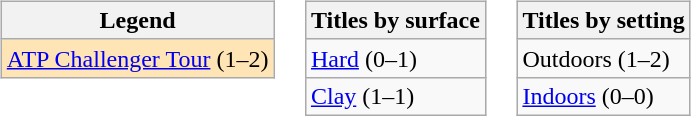<table>
<tr valign=top>
<td><br><table class="wikitable">
<tr>
<th>Legend</th>
</tr>
<tr style="background:moccasin;">
<td><a href='#'>ATP Challenger Tour</a> (1–2)</td>
</tr>
</table>
</td>
<td><br><table class=wikitable>
<tr>
<th>Titles by surface</th>
</tr>
<tr>
<td><a href='#'>Hard</a> (0–1)</td>
</tr>
<tr>
<td><a href='#'>Clay</a> (1–1)</td>
</tr>
</table>
</td>
<td><br><table class=wikitable>
<tr>
<th>Titles by setting</th>
</tr>
<tr>
<td>Outdoors (1–2)</td>
</tr>
<tr>
<td><a href='#'>Indoors</a> (0–0)</td>
</tr>
</table>
</td>
</tr>
</table>
